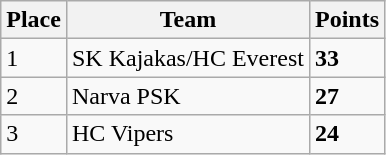<table class="wikitable">
<tr>
<th>Place</th>
<th>Team</th>
<th>Points</th>
</tr>
<tr>
<td>1</td>
<td>SK Kajakas/HC Everest</td>
<td><strong>33</strong></td>
</tr>
<tr>
<td>2</td>
<td>Narva PSK</td>
<td><strong>27</strong></td>
</tr>
<tr>
<td>3</td>
<td>HC Vipers</td>
<td><strong>24</strong></td>
</tr>
</table>
